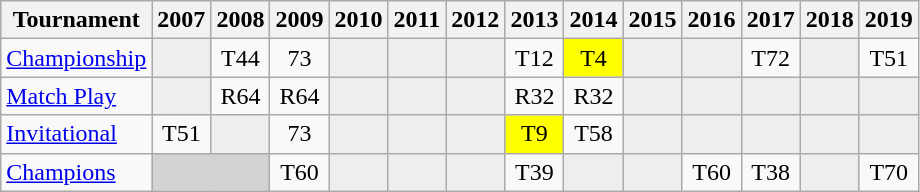<table class="wikitable" style="text-align:center;">
<tr>
<th>Tournament</th>
<th>2007</th>
<th>2008</th>
<th>2009</th>
<th>2010</th>
<th>2011</th>
<th>2012</th>
<th>2013</th>
<th>2014</th>
<th>2015</th>
<th>2016</th>
<th>2017</th>
<th>2018</th>
<th>2019</th>
</tr>
<tr>
<td align="left"><a href='#'>Championship</a></td>
<td style="background:#eeeeee;"></td>
<td>T44</td>
<td>73</td>
<td style="background:#eeeeee;"></td>
<td style="background:#eeeeee;"></td>
<td style="background:#eeeeee;"></td>
<td>T12</td>
<td style="background:yellow;">T4</td>
<td style="background:#eeeeee;"></td>
<td style="background:#eeeeee;"></td>
<td>T72</td>
<td style="background:#eeeeee;"></td>
<td>T51</td>
</tr>
<tr>
<td align="left"><a href='#'>Match Play</a></td>
<td style="background:#eeeeee;"></td>
<td>R64</td>
<td>R64</td>
<td style="background:#eeeeee;"></td>
<td style="background:#eeeeee;"></td>
<td style="background:#eeeeee;"></td>
<td>R32</td>
<td>R32</td>
<td style="background:#eeeeee;"></td>
<td style="background:#eeeeee;"></td>
<td style="background:#eeeeee;"></td>
<td style="background:#eeeeee;"></td>
<td style="background:#eeeeee;"></td>
</tr>
<tr>
<td align="left"><a href='#'>Invitational</a></td>
<td>T51</td>
<td style="background:#eeeeee;"></td>
<td>73</td>
<td style="background:#eeeeee;"></td>
<td style="background:#eeeeee;"></td>
<td style="background:#eeeeee;"></td>
<td style="background:yellow;">T9</td>
<td>T58</td>
<td style="background:#eeeeee;"></td>
<td style="background:#eeeeee;"></td>
<td style="background:#eeeeee;"></td>
<td style="background:#eeeeee;"></td>
<td style="background:#eeeeee;"></td>
</tr>
<tr>
<td align="left"><a href='#'>Champions</a></td>
<td style="background:#D3D3D3;" colspan=2></td>
<td>T60</td>
<td style="background:#eeeeee;"></td>
<td style="background:#eeeeee;"></td>
<td style="background:#eeeeee;"></td>
<td>T39</td>
<td style="background:#eeeeee;"></td>
<td style="background:#eeeeee;"></td>
<td>T60</td>
<td>T38</td>
<td style="background:#eeeeee;"></td>
<td>T70</td>
</tr>
</table>
